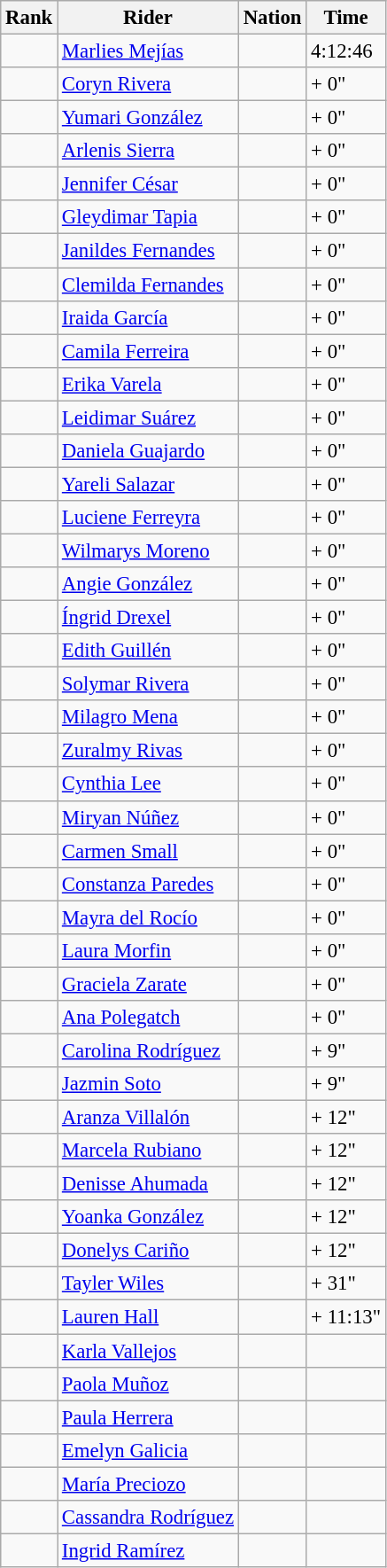<table class="wikitable sortable" style="font-size:95%" style="width:35em;" style="text-align:center">
<tr>
<th>Rank</th>
<th>Rider</th>
<th>Nation</th>
<th>Time</th>
</tr>
<tr>
<td></td>
<td align=left><a href='#'>Marlies Mejías</a></td>
<td align=left></td>
<td>4:12:46</td>
</tr>
<tr>
<td></td>
<td align=left><a href='#'>Coryn Rivera</a></td>
<td align=left></td>
<td>+ 0"</td>
</tr>
<tr>
<td></td>
<td align=left><a href='#'>Yumari González</a></td>
<td align=left></td>
<td>+ 0"</td>
</tr>
<tr>
<td></td>
<td align=left><a href='#'>Arlenis Sierra</a></td>
<td align=left></td>
<td>+ 0"</td>
</tr>
<tr>
<td></td>
<td align=left><a href='#'>Jennifer César</a></td>
<td align=left></td>
<td>+ 0"</td>
</tr>
<tr>
<td></td>
<td align=left><a href='#'>Gleydimar Tapia</a></td>
<td align=left></td>
<td>+ 0"</td>
</tr>
<tr>
<td></td>
<td align=left><a href='#'>Janildes Fernandes</a></td>
<td align=left></td>
<td>+ 0"</td>
</tr>
<tr>
<td></td>
<td align=left><a href='#'>Clemilda Fernandes</a></td>
<td align=left></td>
<td>+ 0"</td>
</tr>
<tr>
<td></td>
<td align=left><a href='#'>Iraida García</a></td>
<td align=left></td>
<td>+ 0"</td>
</tr>
<tr>
<td></td>
<td align=left><a href='#'>Camila Ferreira</a></td>
<td align=left></td>
<td>+ 0"</td>
</tr>
<tr>
<td></td>
<td align=left><a href='#'>Erika Varela</a></td>
<td align=left></td>
<td>+ 0"</td>
</tr>
<tr>
<td></td>
<td align=left><a href='#'>Leidimar Suárez</a></td>
<td align=left></td>
<td>+ 0"</td>
</tr>
<tr>
<td></td>
<td align=left><a href='#'>Daniela Guajardo</a></td>
<td align=left></td>
<td>+ 0"</td>
</tr>
<tr>
<td></td>
<td align=left><a href='#'>Yareli Salazar</a></td>
<td align=left></td>
<td>+ 0"</td>
</tr>
<tr>
<td></td>
<td align=left><a href='#'>Luciene Ferreyra</a></td>
<td align=left></td>
<td>+ 0"</td>
</tr>
<tr>
<td></td>
<td align=left><a href='#'>Wilmarys Moreno</a></td>
<td align=left></td>
<td>+ 0"</td>
</tr>
<tr>
<td></td>
<td align=left><a href='#'>Angie González</a></td>
<td align=left></td>
<td>+ 0"</td>
</tr>
<tr>
<td></td>
<td align=left><a href='#'>Íngrid Drexel</a></td>
<td align=left></td>
<td>+ 0"</td>
</tr>
<tr>
<td></td>
<td align=left><a href='#'>Edith Guillén</a></td>
<td align=left></td>
<td>+ 0"</td>
</tr>
<tr>
<td></td>
<td align=left><a href='#'>Solymar Rivera</a></td>
<td align=left></td>
<td>+ 0"</td>
</tr>
<tr>
<td></td>
<td align=left><a href='#'>Milagro Mena</a></td>
<td align=left></td>
<td>+ 0"</td>
</tr>
<tr>
<td></td>
<td align=left><a href='#'>Zuralmy Rivas</a></td>
<td align=left></td>
<td>+ 0"</td>
</tr>
<tr>
<td></td>
<td align=left><a href='#'>Cynthia Lee</a></td>
<td align=left></td>
<td>+ 0"</td>
</tr>
<tr>
<td></td>
<td align=left><a href='#'>Miryan Núñez</a></td>
<td align=left></td>
<td>+ 0"</td>
</tr>
<tr>
<td></td>
<td align=left><a href='#'>Carmen Small</a></td>
<td align=left></td>
<td>+ 0"</td>
</tr>
<tr>
<td></td>
<td align=left><a href='#'>Constanza Paredes</a></td>
<td align=left></td>
<td>+ 0"</td>
</tr>
<tr>
<td></td>
<td align=left><a href='#'>Mayra del Rocío</a></td>
<td align=left></td>
<td>+ 0"</td>
</tr>
<tr>
<td></td>
<td align=left><a href='#'>Laura Morfin</a></td>
<td align=left></td>
<td>+ 0"</td>
</tr>
<tr>
<td></td>
<td align=left><a href='#'>Graciela Zarate</a></td>
<td align=left></td>
<td>+ 0"</td>
</tr>
<tr>
<td></td>
<td align=left><a href='#'>Ana Polegatch</a></td>
<td align=left></td>
<td>+ 0"</td>
</tr>
<tr>
<td></td>
<td align=left><a href='#'>Carolina Rodríguez</a></td>
<td align=left></td>
<td>+ 9"</td>
</tr>
<tr>
<td></td>
<td align=left><a href='#'>Jazmin Soto</a></td>
<td align=left></td>
<td>+ 9"</td>
</tr>
<tr>
<td></td>
<td align=left><a href='#'>Aranza Villalón</a></td>
<td align=left></td>
<td>+ 12"</td>
</tr>
<tr>
<td></td>
<td align=left><a href='#'>Marcela Rubiano</a></td>
<td align=left></td>
<td>+ 12"</td>
</tr>
<tr>
<td></td>
<td align=left><a href='#'>Denisse Ahumada</a></td>
<td align=left></td>
<td>+ 12"</td>
</tr>
<tr>
<td></td>
<td align=left><a href='#'>Yoanka González</a></td>
<td align=left></td>
<td>+ 12"</td>
</tr>
<tr>
<td></td>
<td align=left><a href='#'>Donelys Cariño</a></td>
<td align=left></td>
<td>+ 12"</td>
</tr>
<tr>
<td></td>
<td align=left><a href='#'>Tayler Wiles</a></td>
<td align=left></td>
<td>+ 31"</td>
</tr>
<tr>
<td></td>
<td align=left><a href='#'>Lauren Hall</a></td>
<td align=left></td>
<td>+ 11:13"</td>
</tr>
<tr>
<td></td>
<td align=left><a href='#'>Karla Vallejos</a></td>
<td align=left></td>
<td></td>
</tr>
<tr>
<td></td>
<td align=left><a href='#'>Paola Muñoz</a></td>
<td align=left></td>
<td></td>
</tr>
<tr>
<td></td>
<td align=left><a href='#'>Paula Herrera</a></td>
<td align=left></td>
<td></td>
</tr>
<tr>
<td></td>
<td align=left><a href='#'>Emelyn Galicia</a></td>
<td align=left></td>
<td></td>
</tr>
<tr>
<td></td>
<td align=left><a href='#'>María Preciozo</a></td>
<td align=left></td>
<td></td>
</tr>
<tr>
<td></td>
<td align=left><a href='#'>Cassandra Rodríguez</a></td>
<td align=left></td>
<td></td>
</tr>
<tr>
<td></td>
<td align=left><a href='#'>Ingrid Ramírez</a></td>
<td align=left></td>
<td></td>
</tr>
</table>
